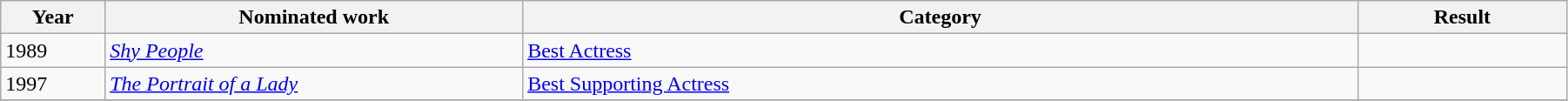<table width="95%" class="wikitable sortable">
<tr>
<th width="5%">Year</th>
<th width="20%">Nominated work</th>
<th width="40%">Category</th>
<th width="10%">Result</th>
</tr>
<tr>
<td>1989</td>
<td><em><a href='#'>Shy People</a></em></td>
<td><a href='#'>Best Actress</a></td>
<td></td>
</tr>
<tr>
<td>1997</td>
<td><em><a href='#'>The Portrait of a Lady</a></em></td>
<td><a href='#'>Best Supporting Actress</a></td>
<td></td>
</tr>
<tr>
</tr>
</table>
